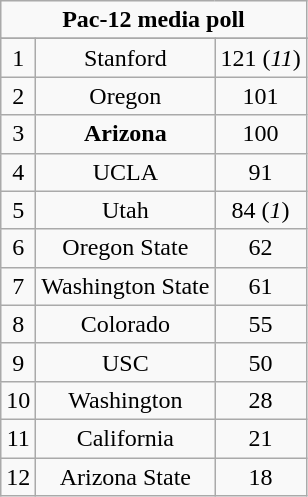<table class="wikitable" style="display: inline-table;">
<tr>
<td align="center" Colspan="3"><strong>Pac-12 media poll</strong></td>
</tr>
<tr align="center">
</tr>
<tr align="center">
<td>1</td>
<td ! style=>Stanford</td>
<td>121 (<em>11</em>)</td>
</tr>
<tr align="center">
<td>2</td>
<td ! style=>Oregon</td>
<td>101</td>
</tr>
<tr align="center">
<td>3</td>
<td ! style=><strong>Arizona</strong></td>
<td>100</td>
</tr>
<tr align="center">
<td>4</td>
<td ! style=>UCLA</td>
<td>91</td>
</tr>
<tr align="center">
<td>5</td>
<td ! style=>Utah</td>
<td>84 (<em>1</em>)</td>
</tr>
<tr align="center">
<td>6</td>
<td ! style=>Oregon State</td>
<td>62</td>
</tr>
<tr align="center">
<td>7</td>
<td ! style=>Washington State</td>
<td>61</td>
</tr>
<tr align="center">
<td>8</td>
<td ! style=>Colorado</td>
<td>55</td>
</tr>
<tr align="center">
<td>9</td>
<td ! style=>USC</td>
<td>50</td>
</tr>
<tr align="center">
<td>10</td>
<td ! style=>Washington</td>
<td>28</td>
</tr>
<tr align="center">
<td>11</td>
<td ! style=>California</td>
<td>21</td>
</tr>
<tr align="center">
<td>12</td>
<td ! style=>Arizona State</td>
<td>18</td>
</tr>
</table>
